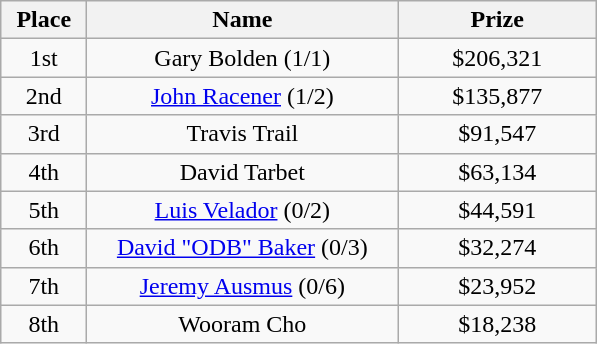<table class="wikitable">
<tr>
<th width="50">Place</th>
<th width="200">Name</th>
<th width="125">Prize</th>
</tr>
<tr>
<td align=center>1st</td>
<td align=center> Gary Bolden (1/1)</td>
<td align=center>$206,321</td>
</tr>
<tr>
<td align=center>2nd</td>
<td align=center> <a href='#'>John Racener</a> (1/2)</td>
<td align=center>$135,877</td>
</tr>
<tr>
<td align=center>3rd</td>
<td align=center> Travis Trail</td>
<td align=center>$91,547</td>
</tr>
<tr>
<td align=center>4th</td>
<td align=center> David Tarbet</td>
<td align=center>$63,134</td>
</tr>
<tr>
<td align=center>5th</td>
<td align=center> <a href='#'>Luis Velador</a> (0/2)</td>
<td align=center>$44,591</td>
</tr>
<tr>
<td align=center>6th</td>
<td align=center> <a href='#'>David "ODB" Baker</a> (0/3)</td>
<td align=center>$32,274</td>
</tr>
<tr>
<td align=center>7th</td>
<td align=center> <a href='#'>Jeremy Ausmus</a> (0/6)</td>
<td align=center>$23,952</td>
</tr>
<tr>
<td align=center>8th</td>
<td align=center> Wooram Cho</td>
<td align=center>$18,238</td>
</tr>
</table>
